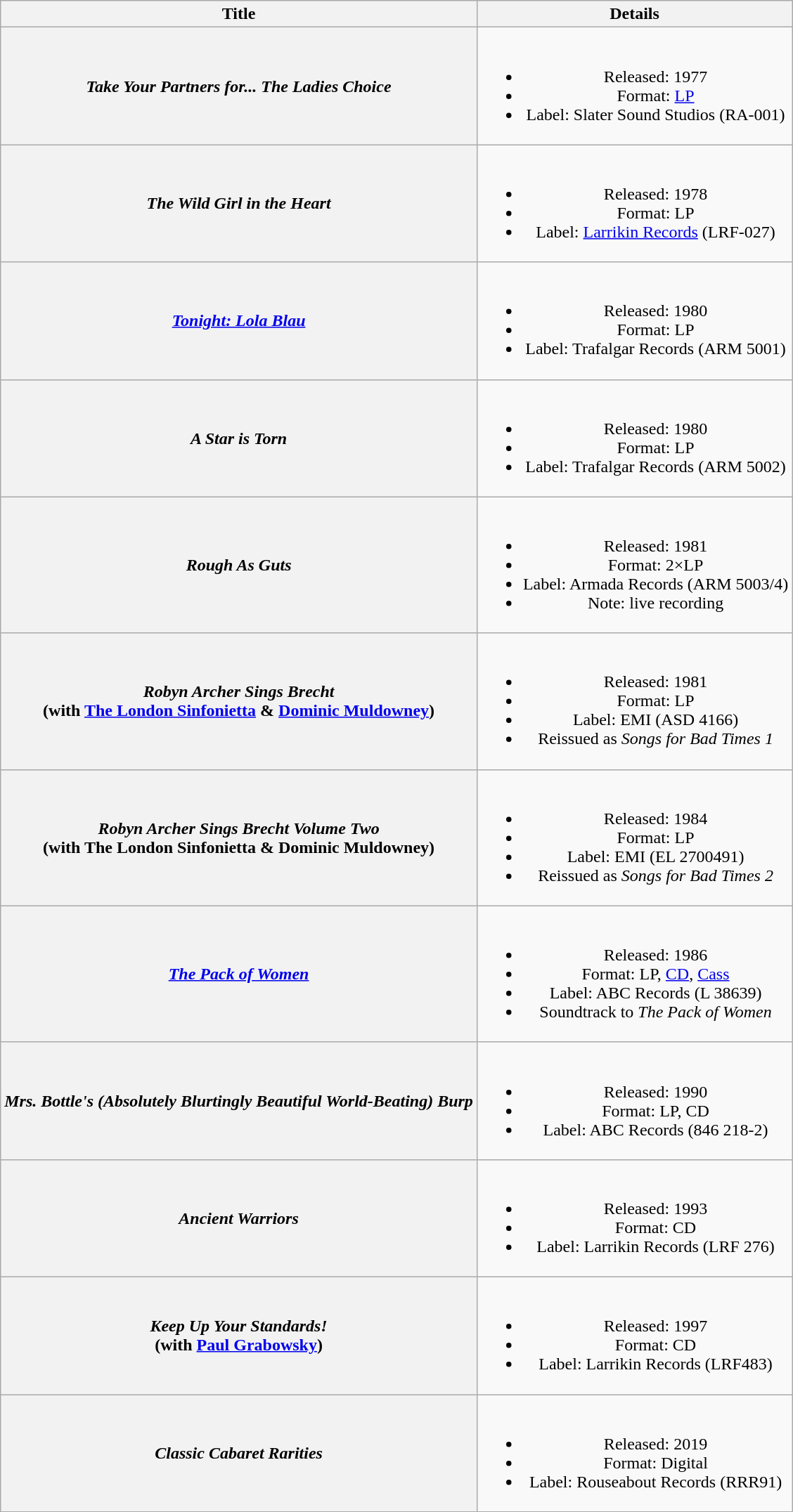<table class="wikitable plainrowheaders" style="text-align:center;" border="1">
<tr>
<th>Title</th>
<th>Details</th>
</tr>
<tr>
<th scope="row"><em>Take Your Partners for... The Ladies Choice</em></th>
<td><br><ul><li>Released: 1977</li><li>Format: <a href='#'>LP</a></li><li>Label: Slater Sound Studios (RA-001)</li></ul></td>
</tr>
<tr>
<th scope="row"><em>The Wild Girl in the Heart</em></th>
<td><br><ul><li>Released: 1978</li><li>Format: LP</li><li>Label: <a href='#'>Larrikin Records</a> (LRF-027)</li></ul></td>
</tr>
<tr>
<th scope="row"><em><a href='#'>Tonight: Lola Blau</a></em></th>
<td><br><ul><li>Released: 1980</li><li>Format: LP</li><li>Label: Trafalgar Records (ARM 5001)</li></ul></td>
</tr>
<tr>
<th scope="row"><em>A Star is Torn</em></th>
<td><br><ul><li>Released: 1980</li><li>Format: LP</li><li>Label: Trafalgar Records (ARM 5002)</li></ul></td>
</tr>
<tr>
<th scope="row"><em>Rough As Guts</em></th>
<td><br><ul><li>Released: 1981</li><li>Format: 2×LP</li><li>Label: Armada Records (ARM 5003/4)</li><li>Note: live recording</li></ul></td>
</tr>
<tr>
<th scope="row"><em>Robyn Archer Sings Brecht</em> <br> (with <a href='#'>The London Sinfonietta</a> & <a href='#'>Dominic Muldowney</a>)</th>
<td><br><ul><li>Released: 1981</li><li>Format: LP</li><li>Label: EMI (ASD 4166)</li><li>Reissued as <em>Songs for Bad Times 1</em></li></ul></td>
</tr>
<tr>
<th scope="row"><em>Robyn Archer Sings Brecht Volume Two</em> <br> (with The London Sinfonietta & Dominic Muldowney)</th>
<td><br><ul><li>Released: 1984</li><li>Format: LP</li><li>Label: EMI (EL 2700491)</li><li>Reissued as <em>Songs for Bad Times 2</em></li></ul></td>
</tr>
<tr>
<th scope="row"><em><a href='#'>The Pack of Women</a></em></th>
<td><br><ul><li>Released: 1986</li><li>Format: LP, <a href='#'>CD</a>, <a href='#'>Cass</a></li><li>Label: ABC Records (L 38639)</li><li>Soundtrack to <em>The Pack of Women</em></li></ul></td>
</tr>
<tr>
<th scope="row"><em>Mrs. Bottle's (Absolutely Blurtingly Beautiful World-Beating) Burp</em></th>
<td><br><ul><li>Released: 1990</li><li>Format: LP, CD</li><li>Label: ABC Records (846 218-2)</li></ul></td>
</tr>
<tr>
<th scope="row"><em>Ancient Warriors</em></th>
<td><br><ul><li>Released: 1993</li><li>Format: CD</li><li>Label: Larrikin Records (LRF 276)</li></ul></td>
</tr>
<tr>
<th scope="row"><em>Keep Up Your Standards!</em> <br> (with <a href='#'>Paul Grabowsky</a>)</th>
<td><br><ul><li>Released: 1997</li><li>Format: CD</li><li>Label: Larrikin Records (LRF483)</li></ul></td>
</tr>
<tr>
<th scope="row"><em>Classic Cabaret Rarities</em></th>
<td><br><ul><li>Released: 2019</li><li>Format: Digital</li><li>Label: Rouseabout Records (RRR91)</li></ul></td>
</tr>
</table>
